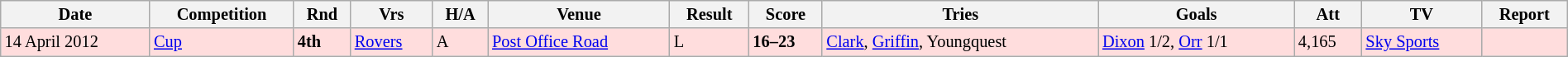<table class="wikitable"  style="font-size:85%; width:100%;">
<tr>
<th>Date</th>
<th>Competition</th>
<th>Rnd</th>
<th>Vrs</th>
<th>H/A</th>
<th>Venue</th>
<th>Result</th>
<th>Score</th>
<th>Tries</th>
<th>Goals</th>
<th>Att</th>
<th>TV</th>
<th>Report</th>
</tr>
<tr style="background:#fdd; width:20px;"| >
<td>14 April 2012</td>
<td><a href='#'>Cup</a></td>
<td><strong>4th</strong></td>
<td><a href='#'>Rovers</a></td>
<td>A</td>
<td><a href='#'>Post Office Road</a></td>
<td>L</td>
<td><strong>16–23</strong></td>
<td><a href='#'>Clark</a>, <a href='#'>Griffin</a>, Youngquest</td>
<td><a href='#'>Dixon</a> 1/2, <a href='#'>Orr</a> 1/1</td>
<td>4,165</td>
<td><a href='#'>Sky Sports</a></td>
<td></td>
</tr>
</table>
